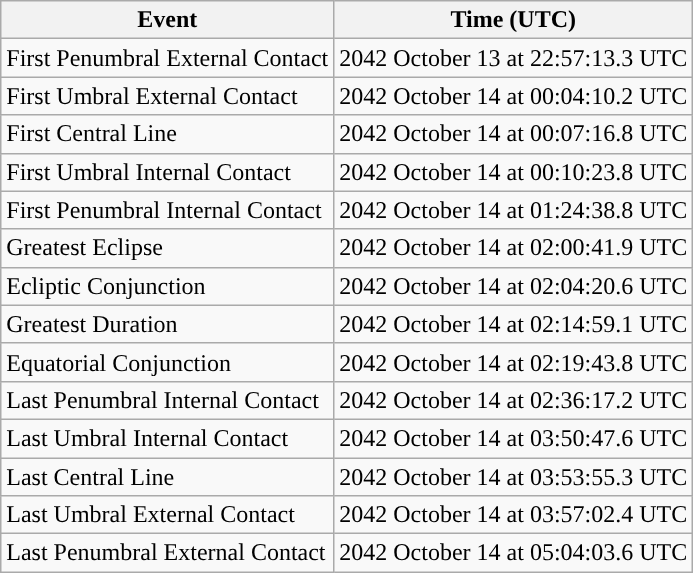<table class="wikitable">
<tr>
<th>Event</th>
<th>Time (UTC)</th>
</tr>
<tr>
<td>First Penumbral External Contact</td>
<td>2042 October 13 at 22:57:13.3 UTC</td>
</tr>
<tr>
<td>First Umbral External Contact</td>
<td>2042 October 14 at 00:04:10.2 UTC</td>
</tr>
<tr>
<td>First Central Line</td>
<td>2042 October 14 at 00:07:16.8 UTC</td>
</tr>
<tr>
<td>First Umbral Internal Contact</td>
<td>2042 October 14 at 00:10:23.8 UTC</td>
</tr>
<tr>
<td>First Penumbral Internal Contact</td>
<td>2042 October 14 at 01:24:38.8 UTC</td>
</tr>
<tr>
<td>Greatest Eclipse</td>
<td>2042 October 14 at 02:00:41.9 UTC</td>
</tr>
<tr>
<td>Ecliptic Conjunction</td>
<td>2042 October 14 at 02:04:20.6 UTC</td>
</tr>
<tr>
<td>Greatest Duration</td>
<td>2042 October 14 at 02:14:59.1 UTC</td>
</tr>
<tr>
<td>Equatorial Conjunction</td>
<td>2042 October 14 at 02:19:43.8 UTC</td>
</tr>
<tr>
<td>Last Penumbral Internal Contact</td>
<td>2042 October 14 at 02:36:17.2 UTC</td>
</tr>
<tr>
<td>Last Umbral Internal Contact</td>
<td>2042 October 14 at 03:50:47.6 UTC</td>
</tr>
<tr>
<td>Last Central Line</td>
<td>2042 October 14 at 03:53:55.3 UTC</td>
</tr>
<tr>
<td>Last Umbral External Contact</td>
<td>2042 October 14 at 03:57:02.4 UTC</td>
</tr>
<tr>
<td>Last Penumbral External Contact</td>
<td>2042 October 14 at 05:04:03.6 UTC</td>
</tr>
</table>
